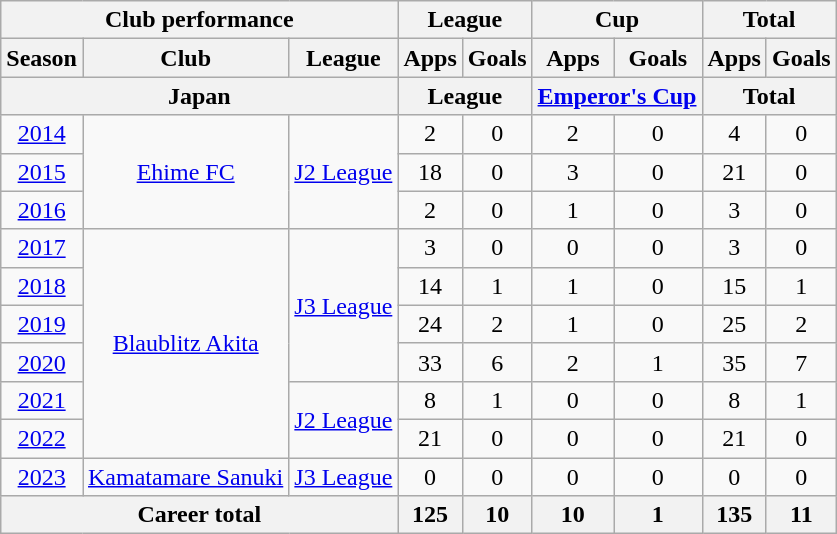<table class="wikitable" style="text-align:center">
<tr>
<th colspan=3>Club performance</th>
<th colspan=2>League</th>
<th colspan=2>Cup</th>
<th colspan=2>Total</th>
</tr>
<tr>
<th>Season</th>
<th>Club</th>
<th>League</th>
<th>Apps</th>
<th>Goals</th>
<th>Apps</th>
<th>Goals</th>
<th>Apps</th>
<th>Goals</th>
</tr>
<tr>
<th colspan=3>Japan</th>
<th colspan=2>League</th>
<th colspan=2><a href='#'>Emperor's Cup</a></th>
<th colspan=2>Total</th>
</tr>
<tr>
<td><a href='#'>2014</a></td>
<td rowspan="3"><a href='#'>Ehime FC</a></td>
<td rowspan="3"><a href='#'>J2 League</a></td>
<td>2</td>
<td>0</td>
<td>2</td>
<td>0</td>
<td>4</td>
<td>0</td>
</tr>
<tr>
<td><a href='#'>2015</a></td>
<td>18</td>
<td>0</td>
<td>3</td>
<td>0</td>
<td>21</td>
<td>0</td>
</tr>
<tr>
<td><a href='#'>2016</a></td>
<td>2</td>
<td>0</td>
<td>1</td>
<td>0</td>
<td>3</td>
<td>0</td>
</tr>
<tr>
<td><a href='#'>2017</a></td>
<td rowspan="6"><a href='#'>Blaublitz Akita</a></td>
<td rowspan="4"><a href='#'>J3 League</a></td>
<td>3</td>
<td>0</td>
<td>0</td>
<td>0</td>
<td>3</td>
<td>0</td>
</tr>
<tr>
<td><a href='#'>2018</a></td>
<td>14</td>
<td>1</td>
<td>1</td>
<td>0</td>
<td>15</td>
<td>1</td>
</tr>
<tr>
<td><a href='#'>2019</a></td>
<td>24</td>
<td>2</td>
<td>1</td>
<td>0</td>
<td>25</td>
<td>2</td>
</tr>
<tr>
<td><a href='#'>2020</a></td>
<td>33</td>
<td>6</td>
<td>2</td>
<td>1</td>
<td>35</td>
<td>7</td>
</tr>
<tr>
<td><a href='#'>2021</a></td>
<td rowspan="2"><a href='#'>J2 League</a></td>
<td>8</td>
<td>1</td>
<td>0</td>
<td>0</td>
<td>8</td>
<td>1</td>
</tr>
<tr>
<td><a href='#'>2022</a></td>
<td>21</td>
<td>0</td>
<td>0</td>
<td>0</td>
<td>21</td>
<td>0</td>
</tr>
<tr>
<td><a href='#'>2023</a></td>
<td><a href='#'>Kamatamare Sanuki</a></td>
<td><a href='#'>J3 League</a></td>
<td>0</td>
<td>0</td>
<td>0</td>
<td>0</td>
<td>0</td>
<td>0</td>
</tr>
<tr>
<th colspan=3>Career total</th>
<th>125</th>
<th>10</th>
<th>10</th>
<th>1</th>
<th>135</th>
<th>11</th>
</tr>
</table>
